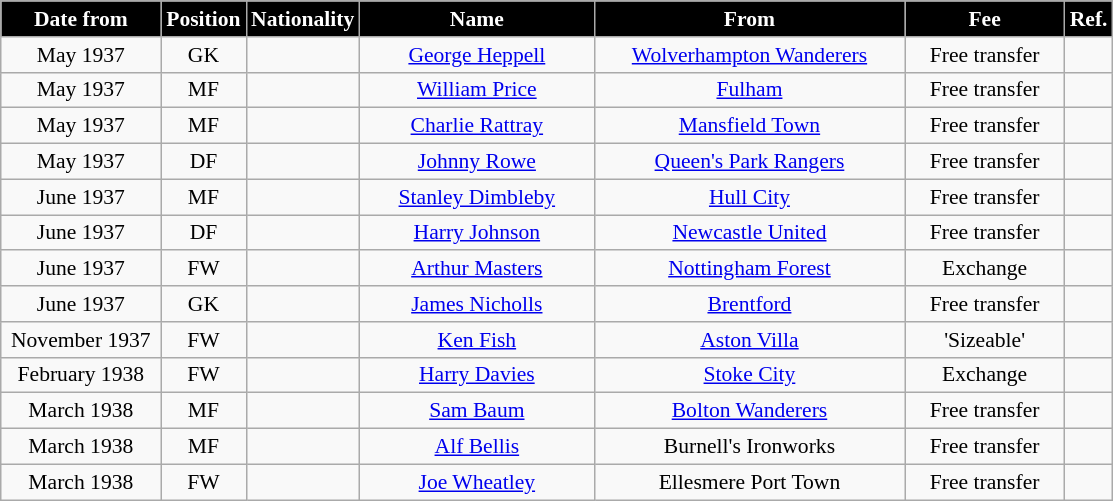<table class="wikitable" style="text-align:center; font-size:90%; ">
<tr>
<th style="background:#000000; color:white; width:100px;">Date from</th>
<th style="background:#000000; color:white; width:50px;">Position</th>
<th style="background:#000000; color:white; width:50px;">Nationality</th>
<th style="background:#000000; color:white; width:150px;">Name</th>
<th style="background:#000000; color:white; width:200px;">From</th>
<th style="background:#000000; color:white; width:100px;">Fee</th>
<th style="background:#000000; color:white; width:25px;">Ref.</th>
</tr>
<tr>
<td>May 1937</td>
<td>GK</td>
<td></td>
<td><a href='#'>George Heppell</a></td>
<td><a href='#'>Wolverhampton Wanderers</a></td>
<td>Free transfer</td>
<td></td>
</tr>
<tr>
<td>May 1937</td>
<td>MF</td>
<td></td>
<td><a href='#'>William Price</a></td>
<td><a href='#'>Fulham</a></td>
<td>Free transfer</td>
<td></td>
</tr>
<tr>
<td>May 1937</td>
<td>MF</td>
<td></td>
<td><a href='#'>Charlie Rattray</a></td>
<td><a href='#'>Mansfield Town</a></td>
<td>Free transfer</td>
<td></td>
</tr>
<tr>
<td>May 1937</td>
<td>DF</td>
<td></td>
<td><a href='#'>Johnny Rowe</a></td>
<td><a href='#'>Queen's Park Rangers</a></td>
<td>Free transfer</td>
<td></td>
</tr>
<tr>
<td>June 1937</td>
<td>MF</td>
<td></td>
<td><a href='#'>Stanley Dimbleby</a></td>
<td><a href='#'>Hull City</a></td>
<td>Free transfer</td>
<td></td>
</tr>
<tr>
<td>June 1937</td>
<td>DF</td>
<td></td>
<td><a href='#'>Harry Johnson</a></td>
<td><a href='#'>Newcastle United</a></td>
<td>Free transfer</td>
<td></td>
</tr>
<tr>
<td>June 1937</td>
<td>FW</td>
<td></td>
<td><a href='#'>Arthur Masters</a></td>
<td><a href='#'>Nottingham Forest</a></td>
<td>Exchange</td>
<td></td>
</tr>
<tr>
<td>June 1937</td>
<td>GK</td>
<td></td>
<td><a href='#'>James Nicholls</a></td>
<td><a href='#'>Brentford</a></td>
<td>Free transfer</td>
<td></td>
</tr>
<tr>
<td>November 1937</td>
<td>FW</td>
<td></td>
<td><a href='#'>Ken Fish</a></td>
<td><a href='#'>Aston Villa</a></td>
<td>'Sizeable'</td>
<td></td>
</tr>
<tr>
<td>February 1938</td>
<td>FW</td>
<td></td>
<td><a href='#'>Harry Davies</a></td>
<td><a href='#'>Stoke City</a></td>
<td>Exchange</td>
<td></td>
</tr>
<tr>
<td>March 1938</td>
<td>MF</td>
<td></td>
<td><a href='#'>Sam Baum</a></td>
<td><a href='#'>Bolton Wanderers</a></td>
<td>Free transfer</td>
<td></td>
</tr>
<tr>
<td>March 1938</td>
<td>MF</td>
<td></td>
<td><a href='#'>Alf Bellis</a></td>
<td>Burnell's Ironworks</td>
<td>Free transfer</td>
<td></td>
</tr>
<tr>
<td>March 1938</td>
<td>FW</td>
<td></td>
<td><a href='#'>Joe Wheatley</a></td>
<td>Ellesmere Port Town</td>
<td>Free transfer</td>
<td></td>
</tr>
</table>
